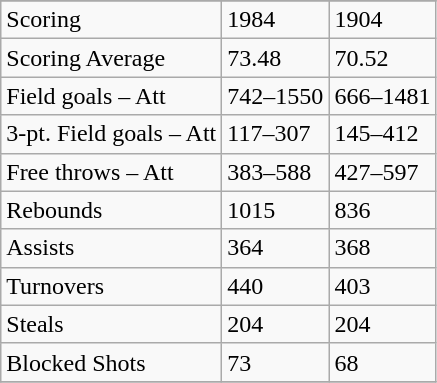<table class="wikitable">
<tr>
</tr>
<tr>
<td>Scoring</td>
<td>1984</td>
<td>1904</td>
</tr>
<tr>
<td>Scoring Average</td>
<td>73.48</td>
<td>70.52</td>
</tr>
<tr>
<td>Field goals – Att</td>
<td>742–1550</td>
<td>666–1481</td>
</tr>
<tr>
<td>3-pt. Field goals – Att</td>
<td>117–307</td>
<td>145–412</td>
</tr>
<tr>
<td>Free throws – Att</td>
<td>383–588</td>
<td>427–597</td>
</tr>
<tr>
<td>Rebounds</td>
<td>1015</td>
<td>836</td>
</tr>
<tr>
<td>Assists</td>
<td>364</td>
<td>368</td>
</tr>
<tr>
<td>Turnovers</td>
<td>440</td>
<td>403</td>
</tr>
<tr>
<td>Steals</td>
<td>204</td>
<td>204</td>
</tr>
<tr>
<td>Blocked Shots</td>
<td>73</td>
<td>68</td>
</tr>
<tr>
</tr>
</table>
